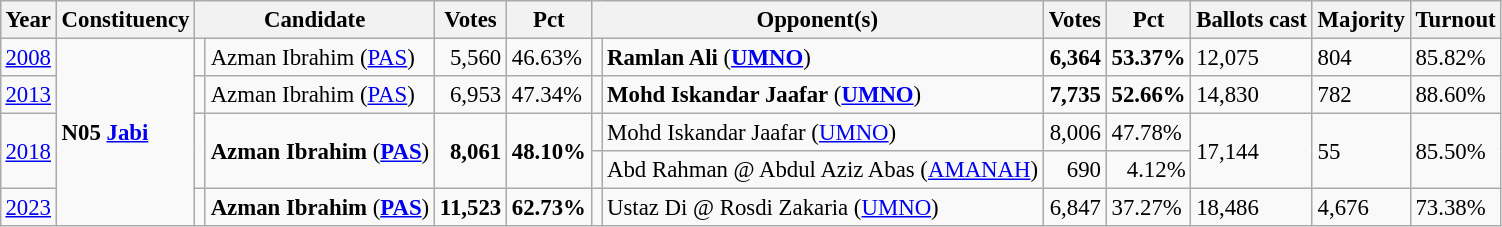<table class="wikitable" style="margin:0.5em ; font-size:95%">
<tr>
<th>Year</th>
<th>Constituency</th>
<th colspan=2>Candidate</th>
<th>Votes</th>
<th>Pct</th>
<th colspan=2>Opponent(s)</th>
<th>Votes</th>
<th>Pct</th>
<th>Ballots cast</th>
<th>Majority</th>
<th>Turnout</th>
</tr>
<tr>
<td><a href='#'>2008</a></td>
<td rowspan=5><strong>N05 <a href='#'>Jabi</a></strong></td>
<td></td>
<td>Azman Ibrahim (<a href='#'>PAS</a>)</td>
<td align="right">5,560</td>
<td>46.63%</td>
<td></td>
<td><strong>Ramlan Ali</strong> (<a href='#'><strong>UMNO</strong></a>)</td>
<td align="right"><strong>6,364</strong></td>
<td><strong>53.37%</strong></td>
<td>12,075</td>
<td>804</td>
<td>85.82%</td>
</tr>
<tr>
<td><a href='#'>2013</a></td>
<td></td>
<td>Azman Ibrahim (<a href='#'>PAS</a>)</td>
<td align="right">6,953</td>
<td>47.34%</td>
<td></td>
<td><strong>Mohd Iskandar Jaafar</strong> (<a href='#'><strong>UMNO</strong></a>)</td>
<td align="right"><strong>7,735</strong></td>
<td><strong>52.66%</strong></td>
<td>14,830</td>
<td>782</td>
<td>88.60%</td>
</tr>
<tr>
<td rowspan=2><a href='#'>2018</a></td>
<td rowspan=2 ></td>
<td rowspan=2><strong>Azman Ibrahim</strong> (<a href='#'><strong>PAS</strong></a>)</td>
<td rowspan=2 align="right"><strong>8,061</strong></td>
<td rowspan=2><strong>48.10%</strong></td>
<td></td>
<td>Mohd Iskandar Jaafar (<a href='#'>UMNO</a>)</td>
<td align="right">8,006</td>
<td>47.78%</td>
<td rowspan=2>17,144</td>
<td rowspan=2>55</td>
<td rowspan=2>85.50%</td>
</tr>
<tr>
<td></td>
<td>Abd Rahman @ Abdul Aziz Abas (<a href='#'>AMANAH</a>)</td>
<td align="right">690</td>
<td align=right>4.12%</td>
</tr>
<tr>
<td><a href='#'>2023</a></td>
<td></td>
<td><strong>Azman Ibrahim</strong> (<a href='#'><strong>PAS</strong></a>)</td>
<td align="right"><strong>11,523</strong></td>
<td><strong>62.73%</strong></td>
<td></td>
<td>Ustaz Di @ Rosdi Zakaria (<a href='#'>UMNO</a>)</td>
<td align="right">6,847</td>
<td>37.27%</td>
<td>18,486</td>
<td>4,676</td>
<td>73.38%</td>
</tr>
</table>
